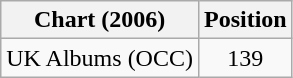<table class="wikitable">
<tr>
<th>Chart (2006)</th>
<th>Position</th>
</tr>
<tr>
<td>UK Albums (OCC)</td>
<td style="text-align:center;">139</td>
</tr>
</table>
